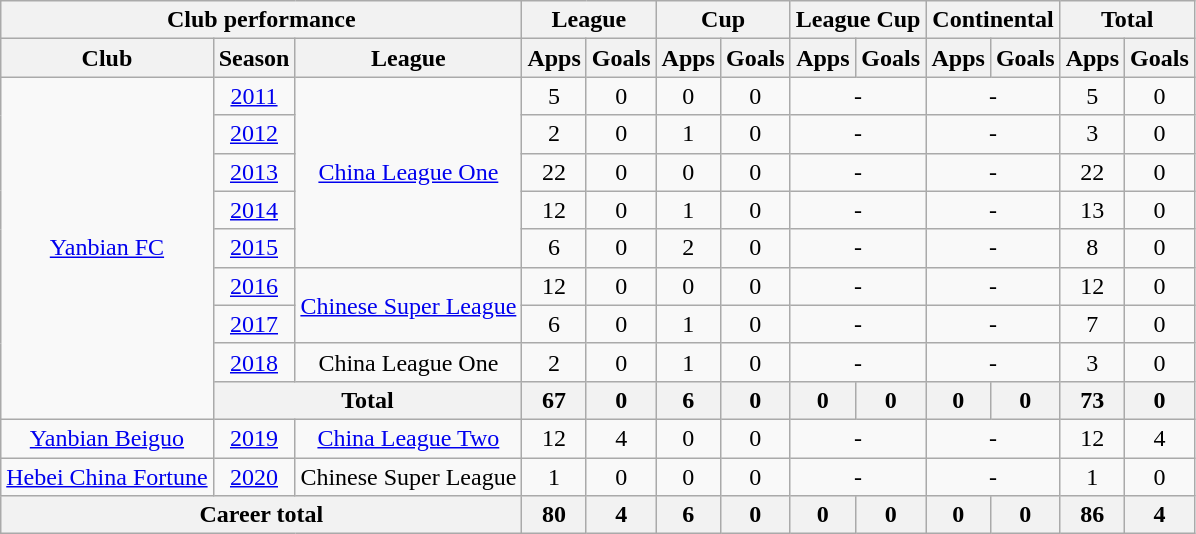<table class="wikitable" style="text-align:center">
<tr>
<th colspan=3>Club performance</th>
<th colspan=2>League</th>
<th colspan=2>Cup</th>
<th colspan=2>League Cup</th>
<th colspan=2>Continental</th>
<th colspan=2>Total</th>
</tr>
<tr>
<th>Club</th>
<th>Season</th>
<th>League</th>
<th>Apps</th>
<th>Goals</th>
<th>Apps</th>
<th>Goals</th>
<th>Apps</th>
<th>Goals</th>
<th>Apps</th>
<th>Goals</th>
<th>Apps</th>
<th>Goals</th>
</tr>
<tr>
<td rowspan="9"><a href='#'>Yanbian FC</a></td>
<td><a href='#'>2011</a></td>
<td rowspan="5"><a href='#'>China League One</a></td>
<td>5</td>
<td>0</td>
<td>0</td>
<td>0</td>
<td colspan="2">-</td>
<td colspan="2">-</td>
<td>5</td>
<td>0</td>
</tr>
<tr>
<td><a href='#'>2012</a></td>
<td>2</td>
<td>0</td>
<td>1</td>
<td>0</td>
<td colspan="2">-</td>
<td colspan="2">-</td>
<td>3</td>
<td>0</td>
</tr>
<tr>
<td><a href='#'>2013</a></td>
<td>22</td>
<td>0</td>
<td>0</td>
<td>0</td>
<td colspan="2">-</td>
<td colspan="2">-</td>
<td>22</td>
<td>0</td>
</tr>
<tr>
<td><a href='#'>2014</a></td>
<td>12</td>
<td>0</td>
<td>1</td>
<td>0</td>
<td colspan="2">-</td>
<td colspan="2">-</td>
<td>13</td>
<td>0</td>
</tr>
<tr>
<td><a href='#'>2015</a></td>
<td>6</td>
<td>0</td>
<td>2</td>
<td>0</td>
<td colspan="2">-</td>
<td colspan="2">-</td>
<td>8</td>
<td>0</td>
</tr>
<tr>
<td><a href='#'>2016</a></td>
<td rowspan="2"><a href='#'>Chinese Super League</a></td>
<td>12</td>
<td>0</td>
<td>0</td>
<td>0</td>
<td colspan="2">-</td>
<td colspan="2">-</td>
<td>12</td>
<td>0</td>
</tr>
<tr>
<td><a href='#'>2017</a></td>
<td>6</td>
<td>0</td>
<td>1</td>
<td>0</td>
<td colspan="2">-</td>
<td colspan="2">-</td>
<td>7</td>
<td>0</td>
</tr>
<tr>
<td><a href='#'>2018</a></td>
<td>China League One</td>
<td>2</td>
<td>0</td>
<td>1</td>
<td>0</td>
<td colspan="2">-</td>
<td colspan="2">-</td>
<td>3</td>
<td>0</td>
</tr>
<tr>
<th colspan=2>Total</th>
<th>67</th>
<th>0</th>
<th>6</th>
<th>0</th>
<th>0</th>
<th>0</th>
<th>0</th>
<th>0</th>
<th>73</th>
<th>0</th>
</tr>
<tr>
<td><a href='#'>Yanbian Beiguo</a></td>
<td><a href='#'>2019</a></td>
<td><a href='#'>China League Two</a></td>
<td>12</td>
<td>4</td>
<td>0</td>
<td>0</td>
<td colspan="2">-</td>
<td colspan="2">-</td>
<td>12</td>
<td>4</td>
</tr>
<tr>
<td><a href='#'>Hebei China Fortune</a></td>
<td><a href='#'>2020</a></td>
<td>Chinese Super League</td>
<td>1</td>
<td>0</td>
<td>0</td>
<td>0</td>
<td colspan="2">-</td>
<td colspan="2">-</td>
<td>1</td>
<td>0</td>
</tr>
<tr>
<th colspan=3>Career total</th>
<th>80</th>
<th>4</th>
<th>6</th>
<th>0</th>
<th>0</th>
<th>0</th>
<th>0</th>
<th>0</th>
<th>86</th>
<th>4</th>
</tr>
</table>
